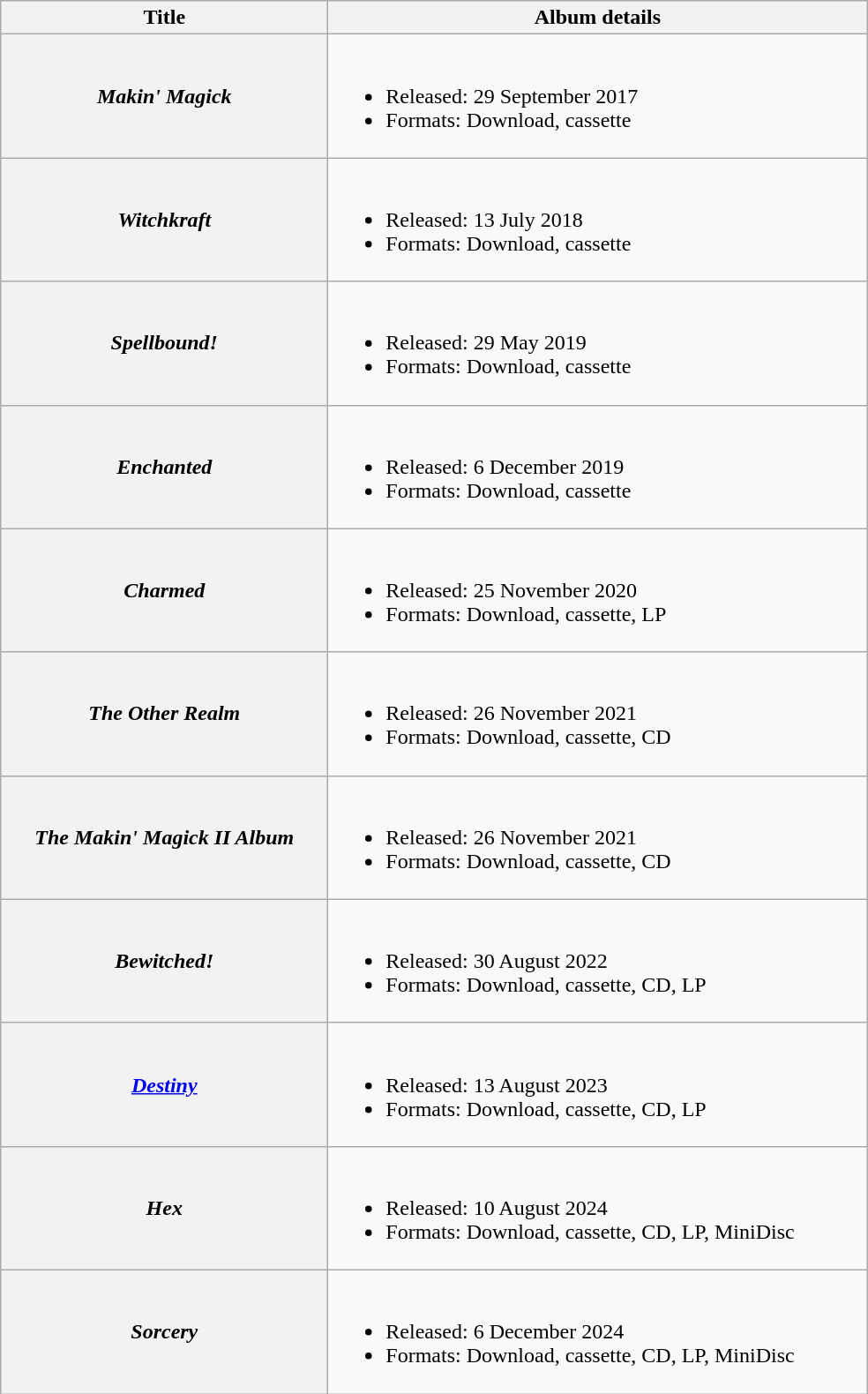<table class="wikitable plainrowheaders">
<tr>
<th width="240">Title</th>
<th width="400">Album details</th>
</tr>
<tr>
<th scope="row"><em>Makin' Magick</em></th>
<td><br><ul><li>Released: 29 September 2017</li><li>Formats: Download, cassette</li></ul></td>
</tr>
<tr>
<th scope="row"><em>Witchkraft</em></th>
<td><br><ul><li>Released: 13 July 2018</li><li>Formats: Download, cassette</li></ul></td>
</tr>
<tr>
<th scope="row"><em>Spellbound!</em></th>
<td><br><ul><li>Released: 29 May 2019</li><li>Formats: Download, cassette</li></ul></td>
</tr>
<tr>
<th scope="row"><em>Enchanted</em></th>
<td><br><ul><li>Released: 6 December 2019</li><li>Formats: Download, cassette</li></ul></td>
</tr>
<tr>
<th scope="row"><em>Charmed</em></th>
<td><br><ul><li>Released: 25 November 2020</li><li>Formats: Download, cassette, LP</li></ul></td>
</tr>
<tr>
<th scope="row"><em>The Other Realm</em></th>
<td><br><ul><li>Released: 26 November 2021</li><li>Formats: Download, cassette, CD</li></ul></td>
</tr>
<tr>
<th scope="row"><em>The Makin' Magick II Album</em></th>
<td><br><ul><li>Released: 26 November 2021 </li><li>Formats: Download, cassette, CD</li></ul></td>
</tr>
<tr>
<th scope="row"><em>Bewitched!</em></th>
<td><br><ul><li>Released: 30 August 2022</li><li>Formats: Download, cassette, CD, LP</li></ul></td>
</tr>
<tr>
<th scope="row"><em><a href='#'>Destiny</a></em></th>
<td><br><ul><li>Released: 13 August 2023</li><li>Formats: Download, cassette, CD, LP</li></ul></td>
</tr>
<tr>
<th scope="row"><em>Hex</em></th>
<td><br><ul><li>Released: 10 August 2024</li><li>Formats: Download, cassette, CD, LP, MiniDisc</li></ul></td>
</tr>
<tr>
<th scope="row"><em>Sorcery</em></th>
<td><br><ul><li>Released: 6 December 2024</li><li>Formats: Download, cassette, CD, LP, MiniDisc</li></ul></td>
</tr>
</table>
